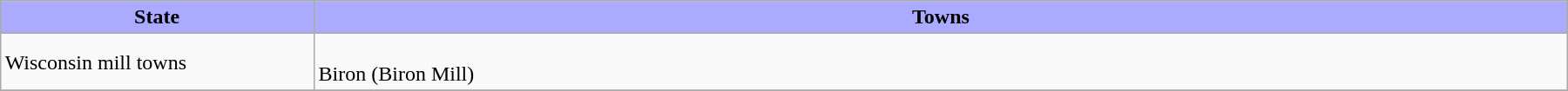<table class="wikitable" style="margin: 1em auto 1em auto;width: 95%">
<tr>
<th style="background-color: #AAAAFF" width=20%>State</th>
<th style="background-color: #AAAAFF">Towns</th>
</tr>
<tr>
<td>Wisconsin mill towns</td>
<td><br>Biron (Biron Mill)</td>
</tr>
<tr>
</tr>
</table>
